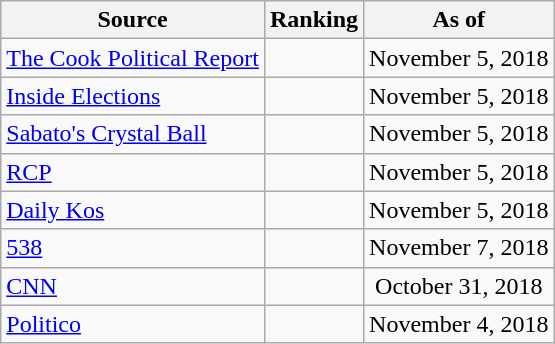<table class="wikitable" style="text-align:center">
<tr>
<th>Source</th>
<th>Ranking</th>
<th>As of</th>
</tr>
<tr>
<td align=left><a href='#'>The Cook Political Report</a></td>
<td></td>
<td>November 5, 2018</td>
</tr>
<tr>
<td align=left><a href='#'>Inside Elections</a></td>
<td></td>
<td>November 5, 2018</td>
</tr>
<tr>
<td align=left><a href='#'>Sabato's Crystal Ball</a></td>
<td></td>
<td>November 5, 2018</td>
</tr>
<tr>
<td align="left"><a href='#'>RCP</a></td>
<td></td>
<td>November 5, 2018</td>
</tr>
<tr>
<td align="left"><a href='#'>Daily Kos</a></td>
<td></td>
<td>November 5, 2018</td>
</tr>
<tr>
<td align="left"><a href='#'>538</a></td>
<td></td>
<td>November 7, 2018</td>
</tr>
<tr>
<td align="left"><a href='#'>CNN</a></td>
<td></td>
<td>October 31, 2018</td>
</tr>
<tr>
<td align="left"><a href='#'>Politico</a></td>
<td></td>
<td>November 4, 2018</td>
</tr>
</table>
